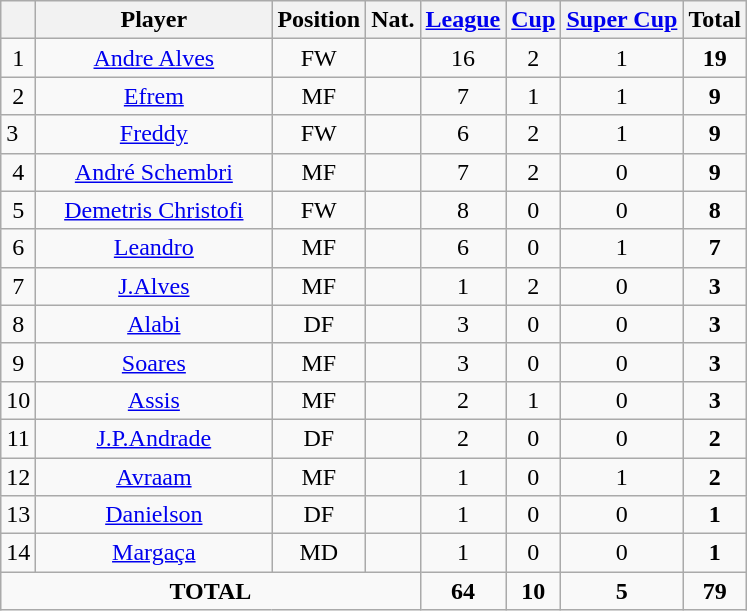<table class="wikitable">
<tr>
<th></th>
<th width="150">Player</th>
<th>Position</th>
<th>Nat.</th>
<th><a href='#'>League</a></th>
<th><a href='#'>Cup</a></th>
<th><a href='#'>Super Cup</a></th>
<th>Total</th>
</tr>
<tr>
<td align=center>1</td>
<td align=center><a href='#'>Andre Alves</a></td>
<td align=center>FW</td>
<td align=center></td>
<td align=center>16</td>
<td align=center>2</td>
<td align=center>1</td>
<td align=center><strong>19</strong></td>
</tr>
<tr>
<td align=center>2</td>
<td align=center><a href='#'>Efrem</a></td>
<td align=center>MF</td>
<td align=center></td>
<td align=center>7</td>
<td align=center>1</td>
<td align=center>1</td>
<td align=center><strong>9</strong></td>
</tr>
<tr>
<td algin=center>3</td>
<td align=center><a href='#'>Freddy</a></td>
<td align=center>FW</td>
<td align=center></td>
<td align=center>6</td>
<td align=center>2</td>
<td align=center>1</td>
<td align=center><strong>9</strong></td>
</tr>
<tr>
<td align=center>4</td>
<td align=center><a href='#'>André Schembri</a></td>
<td align=center>MF</td>
<td align=center></td>
<td align=center>7</td>
<td align=center>2</td>
<td align=center>0</td>
<td align=center><strong>9</strong></td>
</tr>
<tr>
<td align=center>5</td>
<td align=center><a href='#'>Demetris Christofi</a></td>
<td align=center>FW</td>
<td align=center></td>
<td align=center>8</td>
<td align=center>0</td>
<td align=center>0</td>
<td align=center><strong>8</strong></td>
</tr>
<tr>
<td align=center>6</td>
<td align=center><a href='#'>Leandro</a></td>
<td align=center>MF</td>
<td align=center></td>
<td align=center>6</td>
<td align=center>0</td>
<td align=center>1</td>
<td align=center><strong>7</strong></td>
</tr>
<tr>
<td align=center>7</td>
<td align=center><a href='#'>J.Alves</a></td>
<td align=center>MF</td>
<td align=center></td>
<td align=center>1</td>
<td align=center>2</td>
<td align=center>0</td>
<td align=center><strong>3</strong></td>
</tr>
<tr>
<td align=center>8</td>
<td align=center><a href='#'>Alabi</a></td>
<td align=center>DF</td>
<td align=center></td>
<td align=center>3</td>
<td align=center>0</td>
<td align=center>0</td>
<td align=center><strong>3</strong></td>
</tr>
<tr>
<td align=center>9</td>
<td align=center><a href='#'>Soares</a></td>
<td align=center>MF</td>
<td align=center></td>
<td align=center>3</td>
<td align=center>0</td>
<td align=center>0</td>
<td align=center><strong>3</strong></td>
</tr>
<tr>
<td align=center>10</td>
<td align=center><a href='#'>Assis</a></td>
<td align=center>MF</td>
<td align=center></td>
<td align=center>2</td>
<td align=center>1</td>
<td align=center>0</td>
<td align=center><strong>3</strong></td>
</tr>
<tr>
<td align=center>11</td>
<td align=center><a href='#'>J.P.Andrade</a></td>
<td align=center>DF</td>
<td align=center></td>
<td align=center>2</td>
<td align=center>0</td>
<td align=center>0</td>
<td align=center><strong>2</strong></td>
</tr>
<tr>
<td align=center>12</td>
<td align=center><a href='#'>Avraam</a></td>
<td align=center>MF</td>
<td align=center></td>
<td align=center>1</td>
<td align=center>0</td>
<td align=center>1</td>
<td align=center><strong>2</strong></td>
</tr>
<tr>
<td align=center>13</td>
<td align=center><a href='#'>Danielson</a></td>
<td align=center>DF</td>
<td align=center></td>
<td align=center>1</td>
<td align=center>0</td>
<td align=center>0</td>
<td align=center><strong>1</strong></td>
</tr>
<tr>
<td align=center>14</td>
<td align=center><a href='#'>Margaça</a></td>
<td align=center>MD</td>
<td align=center></td>
<td align=center>1</td>
<td align=center>0</td>
<td align=center>0</td>
<td align=center><strong>1</strong></td>
</tr>
<tr>
<td colspan="4" align=center><strong>TOTAL</strong></td>
<td align=center><strong>64</strong></td>
<td align=center><strong>10</strong></td>
<td align=center><strong>5</strong></td>
<td align=center><strong>79</strong></td>
</tr>
</table>
